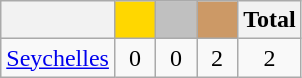<table class="wikitable">
<tr>
<th></th>
<th style="background-color:gold">        </th>
<th style="background-color:silver">      </th>
<th style="background-color:#CC9966">      </th>
<th>Total</th>
</tr>
<tr align="center">
<td> <a href='#'>Seychelles</a></td>
<td>0</td>
<td>0</td>
<td>2</td>
<td>2</td>
</tr>
</table>
